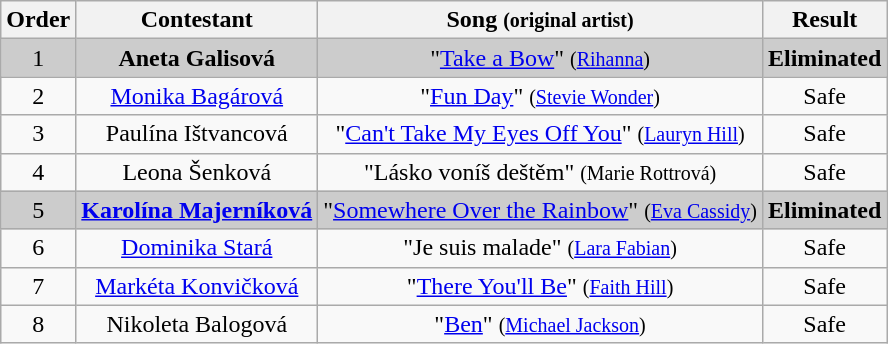<table class="wikitable plainrowheaders" style="text-align:center;">
<tr>
<th scope="col">Order</th>
<th scope="col">Contestant</th>
<th scope="col">Song <small>(original artist)</small></th>
<th scope="col">Result</th>
</tr>
<tr style="background:#ccc;">
<td>1</td>
<td><strong>Aneta Galisová</strong></td>
<td>"<a href='#'>Take a Bow</a>" <small>(<a href='#'>Rihanna</a>)</small></td>
<td><strong>Eliminated</strong></td>
</tr>
<tr>
<td>2</td>
<td><a href='#'>Monika Bagárová</a></td>
<td>"<a href='#'>Fun Day</a>" <small>(<a href='#'>Stevie Wonder</a>)</small></td>
<td>Safe</td>
</tr>
<tr>
<td>3</td>
<td>Paulína Ištvancová</td>
<td>"<a href='#'>Can't Take My Eyes Off You</a>" <small>(<a href='#'>Lauryn Hill</a>)</small></td>
<td>Safe</td>
</tr>
<tr>
<td>4</td>
<td>Leona Šenková</td>
<td>"Lásko voníš deštěm" <small>(Marie Rottrová)</small></td>
<td>Safe</td>
</tr>
<tr style="background:#ccc;">
<td>5</td>
<td><strong><a href='#'>Karolína Majerníková</a></strong></td>
<td>"<a href='#'>Somewhere Over the Rainbow</a>" <small>(<a href='#'>Eva Cassidy</a>)</small></td>
<td><strong>Eliminated</strong></td>
</tr>
<tr>
<td>6</td>
<td><a href='#'>Dominika Stará</a></td>
<td>"Je suis malade" <small>(<a href='#'>Lara Fabian</a>)</small></td>
<td>Safe</td>
</tr>
<tr>
<td>7</td>
<td><a href='#'>Markéta Konvičková</a></td>
<td>"<a href='#'>There You'll Be</a>" <small>(<a href='#'>Faith Hill</a>)</small></td>
<td>Safe</td>
</tr>
<tr>
<td>8</td>
<td>Nikoleta Balogová</td>
<td>"<a href='#'>Ben</a>" <small>(<a href='#'>Michael Jackson</a>)</small></td>
<td>Safe</td>
</tr>
</table>
